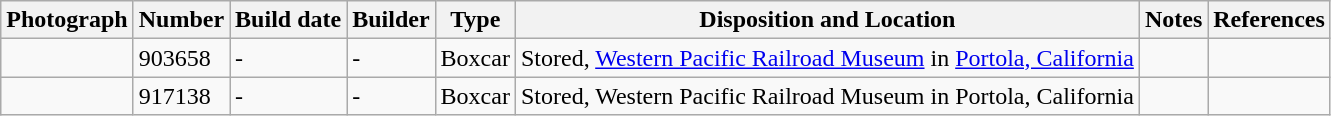<table class="wikitable">
<tr>
<th>Photograph</th>
<th>Number</th>
<th>Build date</th>
<th>Builder</th>
<th>Type</th>
<th>Disposition and Location</th>
<th>Notes</th>
<th>References</th>
</tr>
<tr>
<td></td>
<td>903658</td>
<td>-</td>
<td>-</td>
<td>Boxcar</td>
<td>Stored, <a href='#'>Western Pacific Railroad Museum</a> in <a href='#'>Portola, California</a></td>
<td></td>
<td></td>
</tr>
<tr>
<td></td>
<td>917138</td>
<td>-</td>
<td>-</td>
<td>Boxcar</td>
<td>Stored, Western Pacific Railroad Museum in Portola, California</td>
<td></td>
<td></td>
</tr>
</table>
